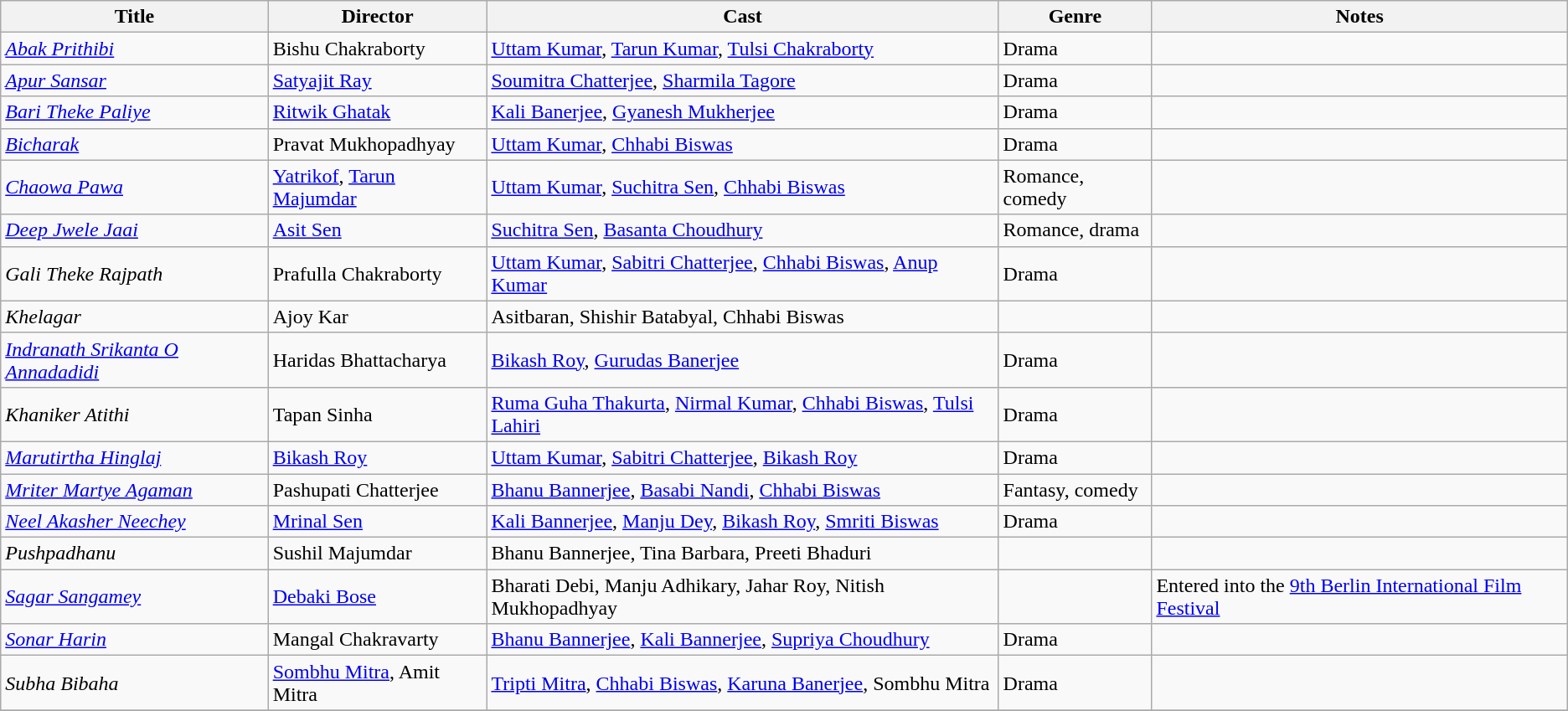<table class="wikitable sortable" border="0">
<tr>
<th>Title</th>
<th>Director</th>
<th>Cast</th>
<th>Genre</th>
<th>Notes</th>
</tr>
<tr>
<td><em><a href='#'>Abak Prithibi</a></em></td>
<td>Bishu Chakraborty</td>
<td><a href='#'>Uttam Kumar</a>, <a href='#'>Tarun Kumar</a>, <a href='#'>Tulsi Chakraborty</a></td>
<td>Drama</td>
<td></td>
</tr>
<tr>
<td><em><a href='#'>Apur Sansar</a></em></td>
<td><a href='#'>Satyajit Ray</a></td>
<td><a href='#'>Soumitra Chatterjee</a>, <a href='#'>Sharmila Tagore</a></td>
<td>Drama</td>
<td></td>
</tr>
<tr>
<td><em><a href='#'>Bari Theke Paliye</a></em></td>
<td><a href='#'>Ritwik Ghatak</a></td>
<td><a href='#'>Kali Banerjee</a>, <a href='#'>Gyanesh Mukherjee</a></td>
<td>Drama</td>
<td></td>
</tr>
<tr>
<td><em><a href='#'>Bicharak</a></em></td>
<td>Pravat Mukhopadhyay</td>
<td><a href='#'>Uttam Kumar</a>, <a href='#'>Chhabi Biswas</a></td>
<td>Drama</td>
<td></td>
</tr>
<tr>
<td><em><a href='#'>Chaowa Pawa</a></em></td>
<td><a href='#'>Yatrikof</a>, <a href='#'>Tarun Majumdar</a></td>
<td><a href='#'>Uttam Kumar</a>, <a href='#'>Suchitra Sen</a>, <a href='#'>Chhabi Biswas</a></td>
<td>Romance, comedy</td>
<td></td>
</tr>
<tr>
<td><em><a href='#'>Deep Jwele Jaai</a></em></td>
<td><a href='#'>Asit Sen</a></td>
<td><a href='#'>Suchitra Sen</a>, <a href='#'>Basanta Choudhury</a></td>
<td>Romance, drama</td>
<td></td>
</tr>
<tr>
<td><em>Gali Theke Rajpath</em></td>
<td>Prafulla Chakraborty</td>
<td><a href='#'>Uttam Kumar</a>, <a href='#'>Sabitri Chatterjee</a>, <a href='#'>Chhabi Biswas</a>, <a href='#'>Anup Kumar</a></td>
<td>Drama</td>
<td></td>
</tr>
<tr>
<td><em>Khelagar</em></td>
<td>Ajoy Kar</td>
<td>Asitbaran, Shishir Batabyal, Chhabi Biswas</td>
<td></td>
<td></td>
</tr>
<tr>
<td><em><a href='#'>Indranath Srikanta O Annadadidi</a></em></td>
<td>Haridas Bhattacharya</td>
<td><a href='#'>Bikash Roy</a>, <a href='#'>Gurudas Banerjee</a></td>
<td>Drama</td>
<td></td>
</tr>
<tr>
<td><em>Khaniker Atithi</em></td>
<td>Tapan Sinha</td>
<td><a href='#'>Ruma Guha Thakurta</a>, <a href='#'>Nirmal Kumar</a>, <a href='#'>Chhabi Biswas</a>, <a href='#'>Tulsi Lahiri</a></td>
<td>Drama</td>
<td></td>
</tr>
<tr>
<td><em><a href='#'>Marutirtha Hinglaj</a></em></td>
<td><a href='#'>Bikash Roy</a></td>
<td><a href='#'>Uttam Kumar</a>, <a href='#'>Sabitri Chatterjee</a>, <a href='#'>Bikash Roy</a></td>
<td>Drama</td>
<td></td>
</tr>
<tr>
<td><em><a href='#'>Mriter Martye Agaman</a></em></td>
<td>Pashupati Chatterjee</td>
<td><a href='#'>Bhanu Bannerjee</a>, <a href='#'>Basabi Nandi</a>, <a href='#'>Chhabi Biswas</a></td>
<td>Fantasy, comedy</td>
<td></td>
</tr>
<tr>
<td><em><a href='#'>Neel Akasher Neechey</a></em></td>
<td><a href='#'>Mrinal Sen</a></td>
<td><a href='#'>Kali Bannerjee</a>, <a href='#'>Manju Dey</a>, <a href='#'>Bikash Roy</a>, <a href='#'>Smriti Biswas</a></td>
<td>Drama</td>
<td></td>
</tr>
<tr>
<td><em>Pushpadhanu</em></td>
<td>Sushil Majumdar</td>
<td>Bhanu Bannerjee, Tina Barbara, Preeti Bhaduri</td>
<td></td>
<td></td>
</tr>
<tr>
<td><em><a href='#'>Sagar Sangamey</a></em></td>
<td><a href='#'>Debaki Bose</a></td>
<td>Bharati Debi, Manju Adhikary, Jahar Roy, Nitish Mukhopadhyay</td>
<td></td>
<td>Entered into the <a href='#'>9th Berlin International Film Festival</a></td>
</tr>
<tr>
<td><em><a href='#'>Sonar Harin</a></em></td>
<td>Mangal Chakravarty</td>
<td><a href='#'>Bhanu Bannerjee</a>, <a href='#'>Kali Bannerjee</a>, <a href='#'>Supriya Choudhury</a></td>
<td>Drama</td>
<td></td>
</tr>
<tr>
<td><em>Subha Bibaha</em></td>
<td><a href='#'>Sombhu Mitra</a>, Amit Mitra</td>
<td><a href='#'>Tripti Mitra</a>, <a href='#'>Chhabi Biswas</a>, <a href='#'>Karuna Banerjee</a>, Sombhu Mitra</td>
<td>Drama</td>
<td></td>
</tr>
<tr>
</tr>
</table>
